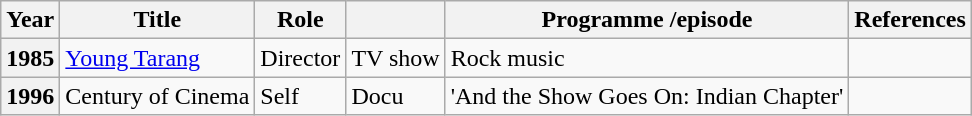<table class="wikitable sortable">
<tr>
<th>Year</th>
<th>Title</th>
<th>Role</th>
<th></th>
<th class="unsortable">Programme /episode</th>
<th class="unsortable">References</th>
</tr>
<tr>
<th>1985</th>
<td><a href='#'>Young Tarang</a></td>
<td>Director</td>
<td>TV show</td>
<td>Rock music</td>
<td></td>
</tr>
<tr>
<th>1996</th>
<td>Century of Cinema</td>
<td>Self</td>
<td>Docu</td>
<td>'And the Show Goes On: Indian Chapter'</td>
<td></td>
</tr>
</table>
